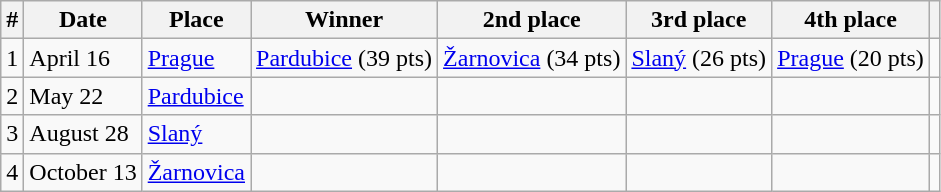<table class=wikitable>
<tr>
<th>#</th>
<th>Date</th>
<th>Place</th>
<th>Winner</th>
<th>2nd place</th>
<th>3rd place</th>
<th>4th place</th>
<th></th>
</tr>
<tr>
<td align="center">1</td>
<td>April 16</td>
<td><a href='#'>Prague</a></td>
<td><a href='#'>Pardubice</a> (39 pts)</td>
<td> <a href='#'>Žarnovica</a> (34 pts)</td>
<td><a href='#'>Slaný</a> (26 pts)</td>
<td><a href='#'>Prague</a> (20 pts)</td>
<td></td>
</tr>
<tr>
<td align="center">2</td>
<td>May 22</td>
<td><a href='#'>Pardubice</a></td>
<td></td>
<td></td>
<td></td>
<td></td>
<td></td>
</tr>
<tr>
<td align="center">3</td>
<td>August 28</td>
<td><a href='#'>Slaný</a></td>
<td></td>
<td></td>
<td></td>
<td></td>
<td></td>
</tr>
<tr>
<td align="center">4</td>
<td>October 13</td>
<td> <a href='#'>Žarnovica</a></td>
<td></td>
<td></td>
<td></td>
<td></td>
<td></td>
</tr>
</table>
